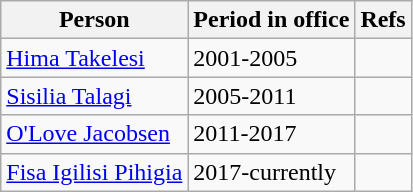<table class="wikitable">
<tr>
<th>Person</th>
<th>Period in office</th>
<th>Refs</th>
</tr>
<tr>
<td><a href='#'>Hima Takelesi</a></td>
<td>2001-2005</td>
<td></td>
</tr>
<tr>
<td><a href='#'>Sisilia Talagi</a></td>
<td>2005-2011</td>
<td></td>
</tr>
<tr>
<td><a href='#'>O'Love Jacobsen</a></td>
<td>2011-2017</td>
<td></td>
</tr>
<tr>
<td><a href='#'>Fisa Igilisi Pihigia</a></td>
<td>2017-currently</td>
<td></td>
</tr>
</table>
